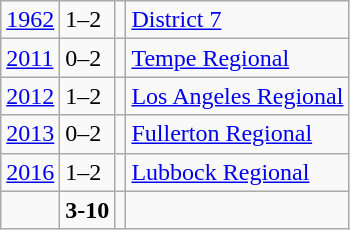<table class="wikitable">
<tr>
<td><a href='#'>1962</a></td>
<td>1–2</td>
<td></td>
<td><a href='#'>District 7</a></td>
</tr>
<tr>
<td><a href='#'>2011</a></td>
<td>0–2</td>
<td></td>
<td><a href='#'>Tempe Regional</a></td>
</tr>
<tr>
<td><a href='#'>2012</a></td>
<td>1–2</td>
<td></td>
<td><a href='#'>Los Angeles Regional</a></td>
</tr>
<tr>
<td><a href='#'>2013</a></td>
<td>0–2</td>
<td></td>
<td><a href='#'>Fullerton Regional</a></td>
</tr>
<tr>
<td><a href='#'>2016</a></td>
<td>1–2</td>
<td></td>
<td><a href='#'>Lubbock Regional</a></td>
</tr>
<tr>
<td></td>
<td><strong>3-10</strong></td>
<td><strong></strong></td>
<td></td>
</tr>
</table>
